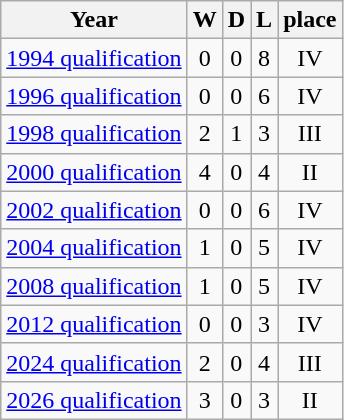<table class="wikitable" style="text-align: center;">
<tr>
<th>Year</th>
<th>W</th>
<th>D</th>
<th>L</th>
<th>place</th>
</tr>
<tr>
<td><a href='#'>1994 qualification</a></td>
<td>0</td>
<td>0</td>
<td>8</td>
<td>IV</td>
</tr>
<tr>
<td><a href='#'>1996 qualification</a></td>
<td>0</td>
<td>0</td>
<td>6</td>
<td>IV</td>
</tr>
<tr>
<td><a href='#'>1998 qualification</a></td>
<td>2</td>
<td>1</td>
<td>3</td>
<td>III</td>
</tr>
<tr>
<td><a href='#'>2000 qualification</a></td>
<td>4</td>
<td>0</td>
<td>4</td>
<td>II</td>
</tr>
<tr>
<td><a href='#'>2002 qualification</a></td>
<td>0</td>
<td>0</td>
<td>6</td>
<td>IV</td>
</tr>
<tr>
<td><a href='#'>2004 qualification</a></td>
<td>1</td>
<td>0</td>
<td>5</td>
<td>IV</td>
</tr>
<tr>
<td><a href='#'>2008 qualification</a></td>
<td>1</td>
<td>0</td>
<td>5</td>
<td>IV</td>
</tr>
<tr>
<td><a href='#'>2012 qualification</a></td>
<td>0</td>
<td>0</td>
<td>3</td>
<td>IV</td>
</tr>
<tr>
<td><a href='#'>2024 qualification</a></td>
<td>2</td>
<td>0</td>
<td>4</td>
<td>III</td>
</tr>
<tr>
<td><a href='#'>2026 qualification</a></td>
<td>3</td>
<td>0</td>
<td>3</td>
<td>II</td>
</tr>
</table>
